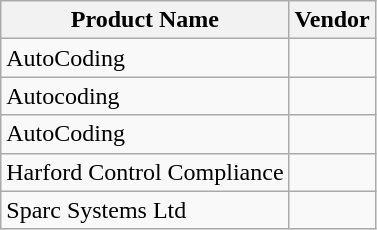<table class="wikitable">
<tr>
<th>Product Name</th>
<th>Vendor</th>
</tr>
<tr>
<td>AutoCoding</td>
<td></td>
</tr>
<tr>
<td>Autocoding</td>
<td></td>
</tr>
<tr>
<td>AutoCoding</td>
<td></td>
</tr>
<tr>
<td>Harford Control Compliance</td>
<td></td>
</tr>
<tr>
<td>Sparc Systems Ltd</td>
<td></td>
</tr>
</table>
